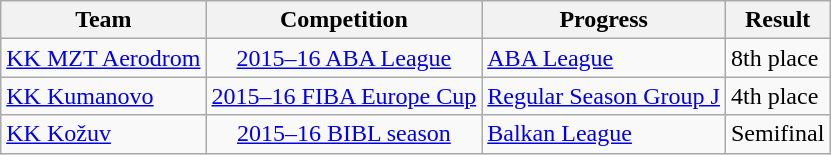<table class="wikitable">
<tr>
<th>Team</th>
<th>Competition</th>
<th>Progress</th>
<th>Result</th>
</tr>
<tr>
<td><a href='#'>KK MZT Aerodrom</a></td>
<td align="center"><a href='#'>2015–16 ABA League</a></td>
<td><a href='#'>ABA League</a></td>
<td>8th place</td>
</tr>
<tr>
<td><a href='#'>KK Kumanovo</a></td>
<td align="center"><a href='#'>2015–16 FIBA Europe Cup</a></td>
<td><a href='#'>Regular Season Group J</a></td>
<td>4th place</td>
</tr>
<tr>
<td><a href='#'>KK Kožuv</a></td>
<td align="center"><a href='#'>2015–16 BIBL season</a></td>
<td><a href='#'>Balkan League</a></td>
<td>Semifinal</td>
</tr>
</table>
